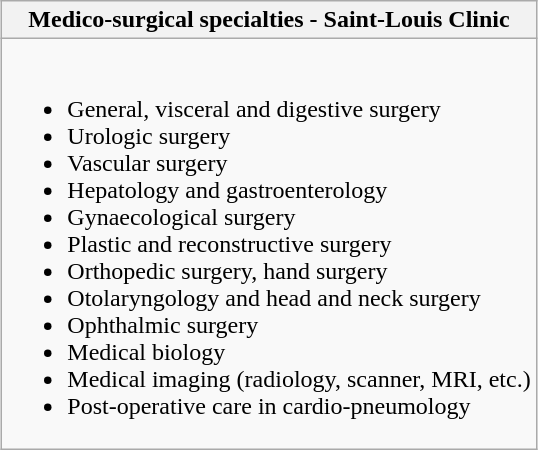<table class="wikitable collapsible collapsed" style="margin: 0 auto">
<tr>
<th>Medico-surgical specialties - Saint-Louis Clinic</th>
</tr>
<tr>
<td><br><ul><li>General, visceral and digestive surgery</li><li>Urologic surgery</li><li>Vascular surgery</li><li>Hepatology and gastroenterology</li><li>Gynaecological surgery</li><li>Plastic and reconstructive surgery</li><li>Orthopedic surgery, hand surgery</li><li>Otolaryngology and head and neck surgery</li><li>Ophthalmic surgery</li><li>Medical biology</li><li>Medical imaging (radiology, scanner, MRI, etc.)</li><li>Post-operative care in cardio-pneumology</li></ul></td>
</tr>
</table>
